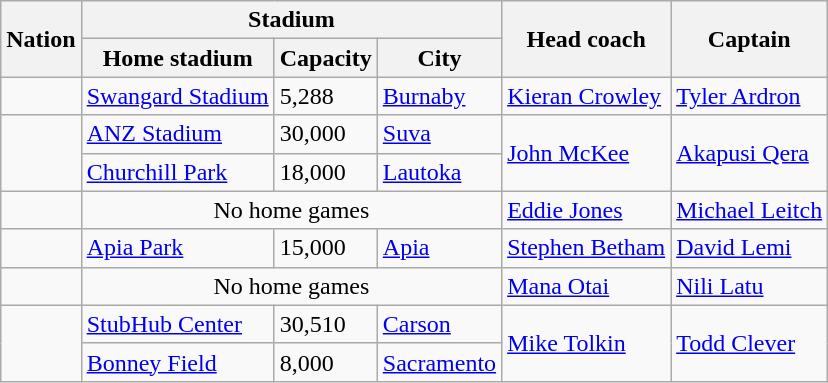<table class="wikitable">
<tr>
<th rowspan="2">Nation</th>
<th colspan="3">Stadium</th>
<th rowspan="2">Head coach</th>
<th rowspan="2">Captain</th>
</tr>
<tr>
<th>Home stadium</th>
<th>Capacity</th>
<th>City</th>
</tr>
<tr>
<td></td>
<td><a href='#'>Swangard Stadium</a></td>
<td>5,288</td>
<td><a href='#'>Burnaby</a></td>
<td> <a href='#'>Kieran Crowley</a></td>
<td><a href='#'>Tyler Ardron</a></td>
</tr>
<tr>
<td rowspan=2></td>
<td><a href='#'>ANZ Stadium</a></td>
<td>30,000</td>
<td><a href='#'>Suva</a></td>
<td rowspan=2> <a href='#'>John McKee</a></td>
<td rowspan=2><a href='#'>Akapusi Qera</a></td>
</tr>
<tr>
<td><a href='#'>Churchill Park</a></td>
<td>18,000</td>
<td><a href='#'>Lautoka</a></td>
</tr>
<tr>
<td></td>
<td colspan=3 align=center>No home games</td>
<td> <a href='#'>Eddie Jones</a></td>
<td><a href='#'>Michael Leitch</a></td>
</tr>
<tr>
<td></td>
<td><a href='#'>Apia Park</a></td>
<td>15,000</td>
<td><a href='#'>Apia</a></td>
<td> <a href='#'>Stephen Betham</a></td>
<td><a href='#'>David Lemi</a></td>
</tr>
<tr>
<td></td>
<td colspan=3 align=center>No home games</td>
<td> <a href='#'>Mana Otai</a></td>
<td><a href='#'>Nili Latu</a></td>
</tr>
<tr>
<td rowspan=2></td>
<td><a href='#'>StubHub Center</a></td>
<td>30,510</td>
<td><a href='#'>Carson</a></td>
<td rowspan=2> <a href='#'>Mike Tolkin</a></td>
<td rowspan=2><a href='#'>Todd Clever</a></td>
</tr>
<tr>
<td><a href='#'>Bonney Field</a></td>
<td>8,000</td>
<td><a href='#'>Sacramento</a></td>
</tr>
</table>
